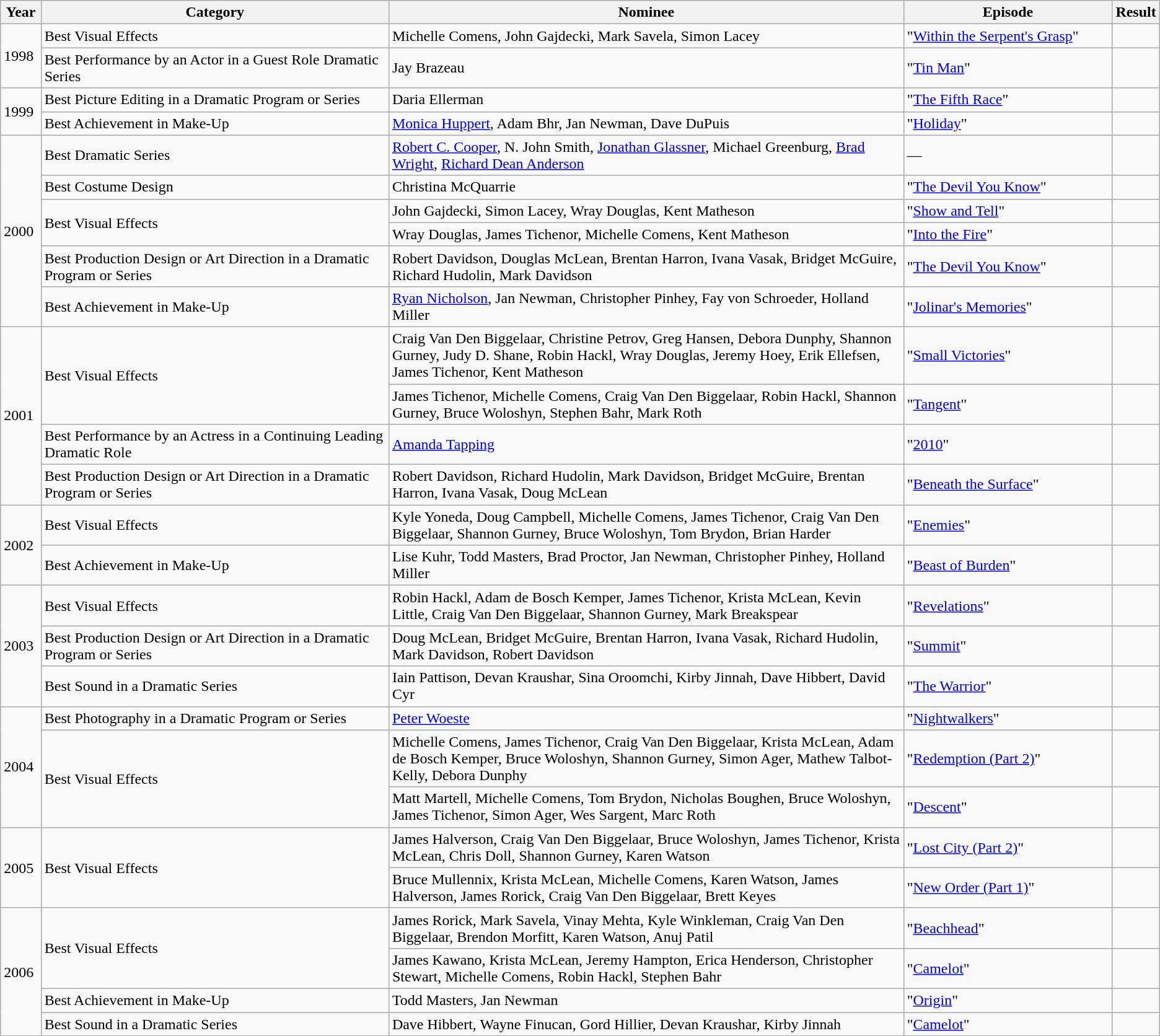<table class="wikitable">
<tr>
<th width="3.5%">Year</th>
<th width="30%">Category</th>
<th>Nominee</th>
<th width="18%">Episode</th>
<th width="3.5%">Result</th>
</tr>
<tr>
<td rowspan=2>1998</td>
<td>Best Visual Effects</td>
<td>Michelle Comens, John Gajdecki, Mark Savela, Simon Lacey</td>
<td>"<a href='#'>Within the Serpent's Grasp</a>"</td>
<td></td>
</tr>
<tr>
<td>Best Performance by an Actor in a Guest Role Dramatic Series</td>
<td>Jay Brazeau</td>
<td>"<a href='#'>Tin Man</a>"</td>
<td></td>
</tr>
<tr>
<td rowspan=2>1999</td>
<td>Best Picture Editing in a Dramatic Program or Series</td>
<td>Daria Ellerman</td>
<td>"<a href='#'>The Fifth Race</a>"</td>
<td></td>
</tr>
<tr>
<td>Best Achievement in Make-Up</td>
<td><a href='#'>Monica Huppert</a>, Adam Bhr, Jan Newman, Dave DuPuis</td>
<td>"<a href='#'>Holiday</a>"</td>
<td></td>
</tr>
<tr>
<td rowspan=6>2000</td>
<td>Best Dramatic Series</td>
<td><a href='#'>Robert C. Cooper</a>, N. John Smith, <a href='#'>Jonathan Glassner</a>, Michael Greenburg, <a href='#'>Brad Wright</a>, <a href='#'>Richard Dean Anderson</a></td>
<td>—</td>
<td></td>
</tr>
<tr>
<td>Best Costume Design</td>
<td>Christina McQuarrie</td>
<td>"<a href='#'>The Devil You Know</a>"</td>
<td></td>
</tr>
<tr>
<td rowspan=2>Best Visual Effects</td>
<td>John Gajdecki, Simon Lacey, Wray Douglas, Kent Matheson</td>
<td>"<a href='#'>Show and Tell</a>"</td>
<td></td>
</tr>
<tr>
<td>Wray Douglas, James Tichenor, Michelle Comens, Kent Matheson</td>
<td>"<a href='#'>Into the Fire</a>"</td>
<td></td>
</tr>
<tr>
<td>Best Production Design or Art Direction in a Dramatic Program or Series</td>
<td>Robert Davidson, Douglas McLean, Brentan Harron, Ivana Vasak, Bridget McGuire, Richard Hudolin, Mark Davidson</td>
<td>"<a href='#'>The Devil You Know</a>"</td>
<td></td>
</tr>
<tr>
<td>Best Achievement in Make-Up</td>
<td><a href='#'>Ryan Nicholson</a>, Jan Newman, Christopher Pinhey, Fay von Schroeder, Holland Miller</td>
<td>"<a href='#'>Jolinar's Memories</a>"</td>
<td></td>
</tr>
<tr>
<td rowspan=4>2001</td>
<td rowspan=2>Best Visual Effects</td>
<td>Craig Van Den Biggelaar, Christine Petrov, Greg Hansen, Debora Dunphy, Shannon Gurney, Judy D. Shane, Robin Hackl, Wray Douglas, Jeremy Hoey, Erik Ellefsen, James Tichenor, Kent Matheson</td>
<td>"<a href='#'>Small Victories</a>"</td>
<td></td>
</tr>
<tr>
<td>James Tichenor, Michelle Comens, Craig Van Den Biggelaar, Robin Hackl, Shannon Gurney, Bruce Woloshyn, Stephen Bahr, Mark Roth</td>
<td>"<a href='#'>Tangent</a>"</td>
<td></td>
</tr>
<tr>
<td>Best Performance by an Actress in a Continuing Leading Dramatic Role</td>
<td><a href='#'>Amanda Tapping</a></td>
<td>"<a href='#'>2010</a>"</td>
<td></td>
</tr>
<tr>
<td>Best Production Design or Art Direction in a Dramatic Program or Series</td>
<td>Robert Davidson, Richard Hudolin, Mark Davidson, Bridget McGuire, Brentan Harron, Ivana Vasak, Doug McLean</td>
<td>"<a href='#'>Beneath the Surface</a>"</td>
<td></td>
</tr>
<tr>
<td rowspan=2>2002</td>
<td>Best Visual Effects</td>
<td>Kyle Yoneda, Doug Campbell, Michelle Comens, James Tichenor, Craig Van Den Biggelaar, Shannon Gurney, Bruce Woloshyn, Tom Brydon, Brian Harder</td>
<td>"<a href='#'>Enemies</a>"</td>
<td></td>
</tr>
<tr>
<td>Best Achievement in Make-Up</td>
<td>Lise Kuhr, Todd Masters, Brad Proctor, Jan Newman, Christopher Pinhey, Holland Miller</td>
<td>"<a href='#'>Beast of Burden</a>"</td>
<td></td>
</tr>
<tr>
<td rowspan=3>2003</td>
<td>Best Visual Effects</td>
<td>Robin Hackl, Adam de Bosch Kemper, James Tichenor, Krista McLean, Kevin Little, Craig Van Den Biggelaar, Shannon Gurney, Mark Breakspear</td>
<td>"<a href='#'>Revelations</a>"</td>
<td></td>
</tr>
<tr>
<td>Best Production Design or Art Direction in a Dramatic Program or Series</td>
<td>Doug McLean, Bridget McGuire, Brentan Harron, Ivana Vasak, Richard Hudolin, Mark Davidson, Robert Davidson</td>
<td>"<a href='#'>Summit</a>"</td>
<td></td>
</tr>
<tr>
<td>Best Sound in a Dramatic Series</td>
<td>Iain Pattison, Devan Kraushar, Sina Oroomchi, Kirby Jinnah, Dave Hibbert, David Cyr</td>
<td>"<a href='#'>The Warrior</a>"</td>
<td></td>
</tr>
<tr>
<td rowspan=3>2004</td>
<td>Best Photography in a Dramatic Program or Series</td>
<td><a href='#'>Peter Woeste</a></td>
<td>"<a href='#'>Nightwalkers</a>"</td>
<td></td>
</tr>
<tr>
<td rowspan=2>Best Visual Effects</td>
<td>Michelle Comens, James Tichenor, Craig Van Den Biggelaar, Krista McLean, Adam de Bosch Kemper, Bruce Woloshyn, Shannon Gurney, Simon Ager, Mathew Talbot-Kelly, Debora Dunphy</td>
<td>"<a href='#'>Redemption (Part 2)</a>"</td>
<td></td>
</tr>
<tr>
<td>Matt Martell, Michelle Comens, Tom Brydon, Nicholas Boughen, Bruce Woloshyn, James Tichenor, Simon Ager, Wes Sargent, Marc Roth</td>
<td>"<a href='#'>Descent</a>"</td>
<td></td>
</tr>
<tr>
<td rowspan=2>2005</td>
<td rowspan=2>Best Visual Effects</td>
<td>James Halverson, Craig Van Den Biggelaar, Bruce Woloshyn, James Tichenor, Krista McLean, Chris Doll, Shannon Gurney, Karen Watson</td>
<td>"<a href='#'>Lost City (Part 2)</a>"</td>
<td></td>
</tr>
<tr>
<td>Bruce Mullennix, Krista McLean, Michelle Comens, Karen Watson, James Halverson, James Rorick, Craig Van Den Biggelaar, Brett Keyes</td>
<td>"<a href='#'>New Order (Part 1)</a>"</td>
<td></td>
</tr>
<tr>
<td rowspan=4>2006</td>
<td rowspan=2>Best Visual Effects</td>
<td>James Rorick, Mark Savela, Vinay Mehta, Kyle Winkleman, Craig Van Den Biggelaar, Brendon Morfitt, Karen Watson, Anuj Patil</td>
<td>"<a href='#'>Beachhead</a>"</td>
<td></td>
</tr>
<tr>
<td>James Kawano, Krista McLean, Jeremy Hampton, Erica Henderson, Christopher Stewart, Michelle Comens, Robin Hackl, Stephen Bahr</td>
<td>"<a href='#'>Camelot</a>"</td>
<td></td>
</tr>
<tr>
<td>Best Achievement in Make-Up</td>
<td>Todd Masters, Jan Newman</td>
<td>"<a href='#'>Origin</a>"</td>
<td></td>
</tr>
<tr>
<td>Best Sound in a Dramatic Series</td>
<td>Dave Hibbert, Wayne Finucan, Gord Hillier, Devan Kraushar, Kirby Jinnah</td>
<td>"<a href='#'>Camelot</a>"</td>
<td></td>
</tr>
</table>
